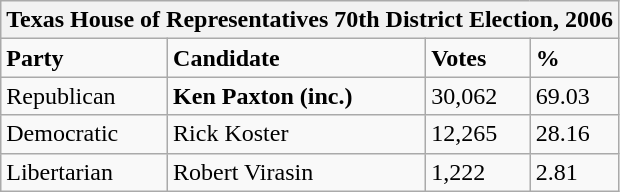<table class="wikitable">
<tr>
<th colspan="4">Texas House of Representatives 70th District Election, 2006</th>
</tr>
<tr>
<td><strong>Party</strong></td>
<td><strong>Candidate</strong></td>
<td><strong>Votes</strong></td>
<td><strong>%</strong></td>
</tr>
<tr>
<td>Republican</td>
<td><strong>Ken Paxton (inc.)</strong></td>
<td>30,062</td>
<td>69.03</td>
</tr>
<tr>
<td>Democratic</td>
<td>Rick Koster</td>
<td>12,265</td>
<td>28.16</td>
</tr>
<tr>
<td>Libertarian</td>
<td>Robert Virasin</td>
<td>1,222</td>
<td>2.81</td>
</tr>
</table>
